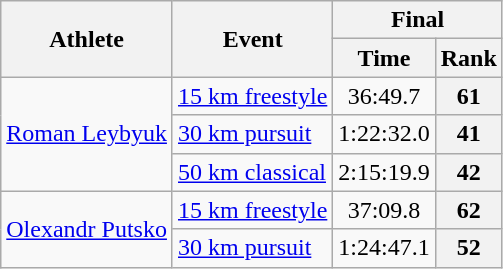<table class="wikitable">
<tr>
<th rowspan="2">Athlete</th>
<th rowspan="2">Event</th>
<th colspan="2">Final</th>
</tr>
<tr>
<th>Time</th>
<th>Rank</th>
</tr>
<tr>
<td rowspan=3><a href='#'>Roman Leybyuk</a></td>
<td><a href='#'>15 km freestyle</a></td>
<td align="center">36:49.7</td>
<th align="center"><strong>61</strong></th>
</tr>
<tr>
<td><a href='#'>30 km pursuit</a></td>
<td align="center">1:22:32.0</td>
<th align="center"><strong>41</strong></th>
</tr>
<tr>
<td><a href='#'>50 km classical</a></td>
<td align="center">2:15:19.9</td>
<th align="center"><strong>42</strong></th>
</tr>
<tr>
<td rowspan=2><a href='#'>Olexandr Putsko</a></td>
<td><a href='#'>15 km freestyle</a></td>
<td align="center">37:09.8</td>
<th align="center"><strong>62</strong></th>
</tr>
<tr>
<td><a href='#'>30 km pursuit</a></td>
<td align="center">1:24:47.1</td>
<th align="center"><strong>52</strong></th>
</tr>
</table>
